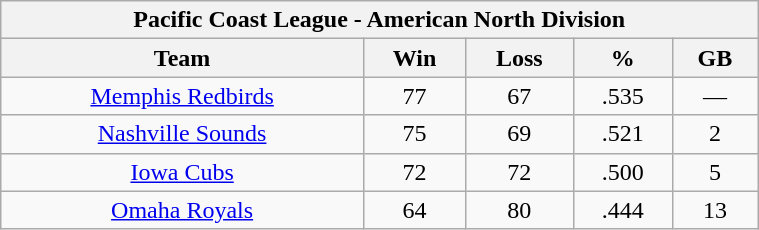<table class="wikitable" width="40%" style="text-align:center;">
<tr>
<th colspan="5">Pacific Coast League - American North Division</th>
</tr>
<tr>
<th>Team</th>
<th>Win</th>
<th>Loss</th>
<th>%</th>
<th>GB</th>
</tr>
<tr>
<td style="text-align:center;"><a href='#'>Memphis Redbirds</a></td>
<td>77</td>
<td>67</td>
<td>.535</td>
<td>—</td>
</tr>
<tr>
<td style="text-align:center;"><a href='#'>Nashville Sounds</a></td>
<td>75</td>
<td>69</td>
<td>.521</td>
<td>2</td>
</tr>
<tr>
<td style="text-align:center;"><a href='#'>Iowa Cubs</a></td>
<td>72</td>
<td>72</td>
<td>.500</td>
<td>5</td>
</tr>
<tr>
<td style="text-align:center;"><a href='#'>Omaha Royals</a></td>
<td>64</td>
<td>80</td>
<td>.444</td>
<td>13</td>
</tr>
</table>
